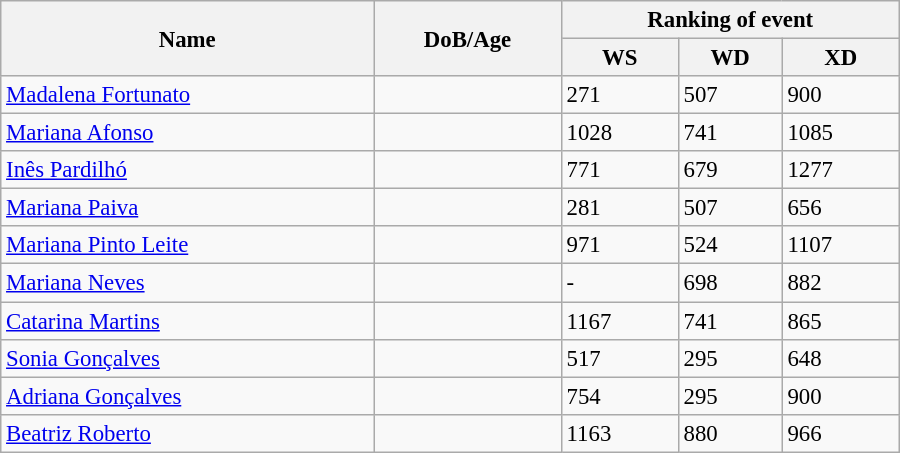<table class="wikitable" style="width:600px; font-size:95%;">
<tr>
<th rowspan="2" align="left">Name</th>
<th rowspan="2" align="left">DoB/Age</th>
<th colspan="3" align="center">Ranking of event</th>
</tr>
<tr>
<th align="center">WS</th>
<th>WD</th>
<th align="center">XD</th>
</tr>
<tr>
<td align="left"><a href='#'>Madalena Fortunato</a></td>
<td align="left"></td>
<td>271</td>
<td>507</td>
<td>900</td>
</tr>
<tr>
<td align="left"><a href='#'>Mariana Afonso</a></td>
<td align="left"></td>
<td>1028</td>
<td>741</td>
<td>1085</td>
</tr>
<tr>
<td><a href='#'>Inês Pardilhó</a></td>
<td></td>
<td>771</td>
<td>679</td>
<td>1277</td>
</tr>
<tr>
<td><a href='#'>Mariana Paiva</a></td>
<td></td>
<td>281</td>
<td>507</td>
<td>656</td>
</tr>
<tr>
<td align="left"><a href='#'>Mariana Pinto Leite</a></td>
<td align="left"></td>
<td>971</td>
<td>524</td>
<td>1107</td>
</tr>
<tr>
<td align="left"><a href='#'>Mariana Neves</a></td>
<td align="left"></td>
<td>-</td>
<td>698</td>
<td>882</td>
</tr>
<tr>
<td><a href='#'>Catarina Martins</a></td>
<td></td>
<td>1167</td>
<td>741</td>
<td>865</td>
</tr>
<tr>
<td><a href='#'>Sonia Gonçalves</a></td>
<td></td>
<td>517</td>
<td>295</td>
<td>648</td>
</tr>
<tr>
<td><a href='#'>Adriana Gonçalves</a></td>
<td></td>
<td>754</td>
<td>295</td>
<td>900</td>
</tr>
<tr>
<td><a href='#'>Beatriz Roberto</a></td>
<td></td>
<td>1163</td>
<td>880</td>
<td>966</td>
</tr>
</table>
